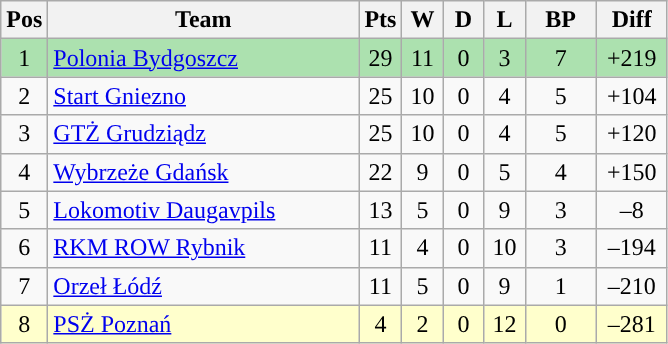<table class="wikitable" style="font-size: 100%">
<tr>
<th width=20>Pos</th>
<th width=200>Team</th>
<th width=20>Pts</th>
<th width=20>W</th>
<th width=20>D</th>
<th width=20>L</th>
<th width=40>BP</th>
<th width=40>Diff</th>
</tr>
<tr align=center style="background:#ACE1AF;">
<td>1</td>
<td align="left"><a href='#'>Polonia Bydgoszcz</a></td>
<td>29</td>
<td>11</td>
<td>0</td>
<td>3</td>
<td>7</td>
<td>+219</td>
</tr>
<tr align=center>
<td>2</td>
<td align="left"><a href='#'>Start Gniezno</a></td>
<td>25</td>
<td>10</td>
<td>0</td>
<td>4</td>
<td>5</td>
<td>+104</td>
</tr>
<tr align=center>
<td>3</td>
<td align="left"><a href='#'>GTŻ Grudziądz</a></td>
<td>25</td>
<td>10</td>
<td>0</td>
<td>4</td>
<td>5</td>
<td>+120</td>
</tr>
<tr align=center>
<td>4</td>
<td align="left"><a href='#'>Wybrzeże Gdańsk</a></td>
<td>22</td>
<td>9</td>
<td>0</td>
<td>5</td>
<td>4</td>
<td>+150</td>
</tr>
<tr align=center>
<td>5</td>
<td align="left"><a href='#'>Lokomotiv Daugavpils</a> </td>
<td>13</td>
<td>5</td>
<td>0</td>
<td>9</td>
<td>3</td>
<td>–8</td>
</tr>
<tr align=center>
<td>6</td>
<td align="left"><a href='#'>RKM ROW Rybnik</a></td>
<td>11</td>
<td>4</td>
<td>0</td>
<td>10</td>
<td>3</td>
<td>–194</td>
</tr>
<tr align=center>
<td>7</td>
<td align="left"><a href='#'>Orzeł Łódź</a></td>
<td>11</td>
<td>5</td>
<td>0</td>
<td>9</td>
<td>1</td>
<td>–210</td>
</tr>
<tr align=center style="background: #ffffcc;">
<td>8</td>
<td align="left"><a href='#'>PSŻ Poznań</a></td>
<td>4</td>
<td>2</td>
<td>0</td>
<td>12</td>
<td>0</td>
<td>–281</td>
</tr>
</table>
